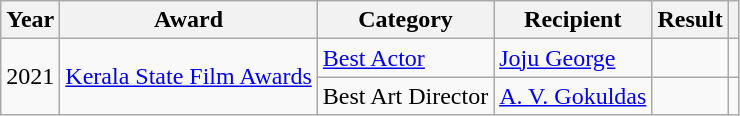<table class="wikitable">
<tr>
<th scope="col">Year</th>
<th scope="col">Award</th>
<th scope="col">Category</th>
<th scope="col">Recipient</th>
<th scope="col">Result</th>
<th class="unsortable" scope="col"></th>
</tr>
<tr>
<td rowspan="2">2021</td>
<td rowspan="2"><a href='#'>Kerala State Film Awards</a></td>
<td><a href='#'>Best Actor</a></td>
<td><a href='#'>Joju George</a></td>
<td></td>
<td></td>
</tr>
<tr>
<td>Best Art Director</td>
<td><a href='#'>A. V. Gokuldas</a></td>
<td></td>
<td></td>
</tr>
</table>
